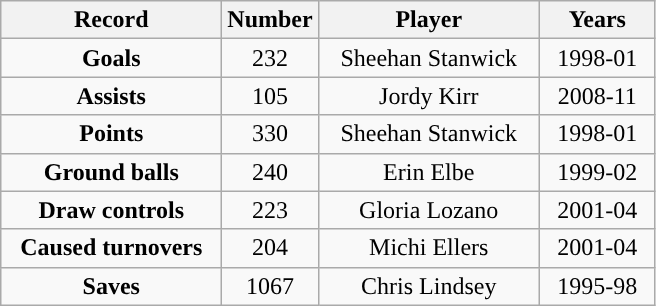<table class="wikitable">
<tr>
<th style="width:140px; ">Record</th>
<th style="width:35px; ">Number</th>
<th style="width:140px; ">Player</th>
<th style="width:70px; ">Years</th>
</tr>
<tr style="text-align:center;">
<td><strong>Goals</strong></td>
<td>232</td>
<td>Sheehan Stanwick</td>
<td>1998-01</td>
</tr>
<tr style="text-align:center;">
<td><strong>Assists</strong></td>
<td>105</td>
<td>Jordy Kirr</td>
<td>2008-11</td>
</tr>
<tr style="text-align:center;">
<td><strong>Points</strong></td>
<td>330</td>
<td>Sheehan Stanwick</td>
<td>1998-01</td>
</tr>
<tr style="text-align:center;">
<td><strong>Ground balls</strong></td>
<td>240</td>
<td>Erin Elbe</td>
<td>1999-02</td>
</tr>
<tr style="text-align:center;">
<td><strong>Draw controls</strong></td>
<td>223</td>
<td>Gloria Lozano</td>
<td>2001-04</td>
</tr>
<tr style="text-align:center;">
<td><strong>Caused turnovers</strong></td>
<td>204</td>
<td>Michi Ellers</td>
<td>2001-04</td>
</tr>
<tr style="text-align:center;">
<td><strong>Saves</strong></td>
<td>1067</td>
<td>Chris Lindsey</td>
<td>1995-98</td>
</tr>
</table>
